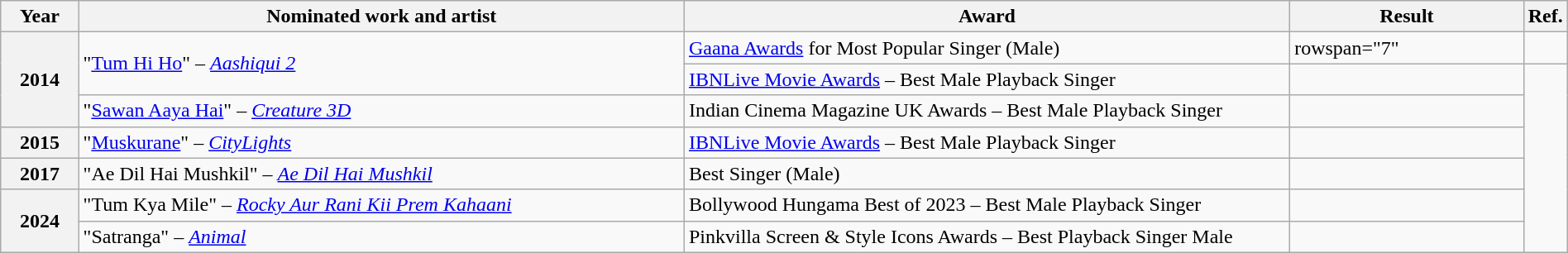<table class="wikitable plainrowheaders" width="100%" "textcolor:#000;">
<tr>
<th scope="col" width=5%><strong>Year</strong></th>
<th scope="col" width=39%><strong>Nominated work and artist</strong></th>
<th scope="col" width=39%><strong>Award</strong></th>
<th scope="col" width=15%><strong>Result</strong></th>
<th scope="col" width=2%><strong>Ref.</strong></th>
</tr>
<tr>
<th scope="row" rowspan="3">2014</th>
<td rowspan="2">"<a href='#'>Tum Hi Ho</a>" – <em><a href='#'>Aashiqui 2</a></em></td>
<td><a href='#'>Gaana Awards</a> for Most Popular Singer (Male)</td>
<td>rowspan="7" </td>
<td></td>
</tr>
<tr>
<td><a href='#'>IBNLive Movie Awards</a> – Best Male Playback Singer</td>
<td></td>
</tr>
<tr>
<td>"<a href='#'>Sawan Aaya Hai</a>" – <em><a href='#'>Creature 3D</a></em></td>
<td>Indian Cinema Magazine UK Awards – Best Male Playback Singer</td>
<td></td>
</tr>
<tr>
<th scope="row">2015</th>
<td>"<a href='#'>Muskurane</a>" – <em><a href='#'>CityLights</a></em></td>
<td><a href='#'>IBNLive Movie Awards</a> – Best Male Playback Singer</td>
<td></td>
</tr>
<tr>
<th scope="row">2017</th>
<td>"Ae Dil Hai Mushkil" – <em><a href='#'>Ae Dil Hai Mushkil</a></em></td>
<td>Best Singer (Male)</td>
<td></td>
</tr>
<tr .>
<th scope="row" rowspan="2">2024</th>
<td>"Tum Kya Mile" – <em><a href='#'>Rocky Aur Rani Kii Prem Kahaani</a></em></td>
<td>Bollywood Hungama Best of 2023 – Best Male Playback Singer</td>
<td></td>
</tr>
<tr>
<td>"Satranga" – <em><a href='#'>Animal</a></em></td>
<td>Pinkvilla Screen & Style Icons Awards – Best Playback Singer Male</td>
<td></td>
</tr>
</table>
